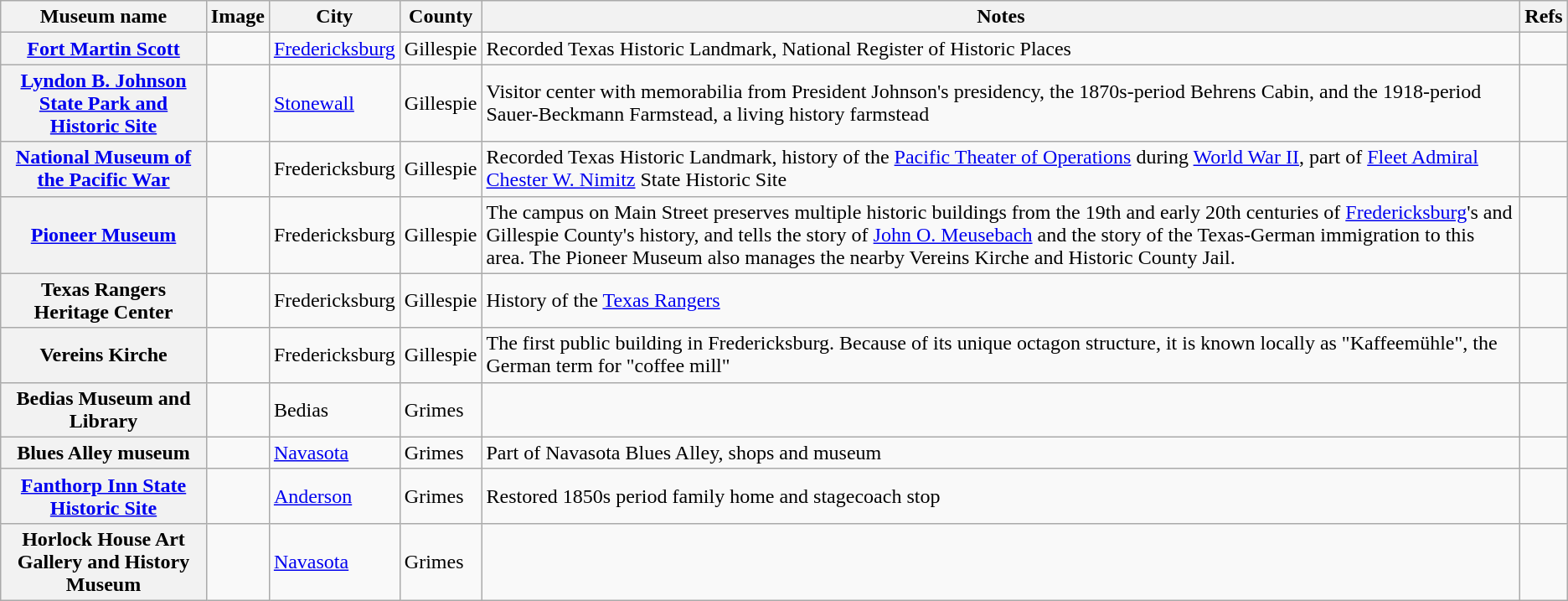<table class="wikitable sortable plainrowheaders">
<tr>
<th scope="col">Museum name</th>
<th scope="col"  class="unsortable">Image</th>
<th scope="col">City</th>
<th scope="col">County</th>
<th scope="col">Notes</th>
<th scope="col" class="unsortable">Refs</th>
</tr>
<tr>
<th scope="row"><a href='#'>Fort Martin Scott</a></th>
<td></td>
<td><a href='#'>Fredericksburg</a></td>
<td>Gillespie</td>
<td>Recorded Texas Historic Landmark, National Register of Historic Places</td>
<td align="center"></td>
</tr>
<tr>
<th scope="row"><a href='#'>Lyndon B. Johnson State Park and Historic Site</a></th>
<td></td>
<td><a href='#'>Stonewall</a></td>
<td>Gillespie</td>
<td>Visitor center with memorabilia from President Johnson's presidency, the 1870s-period Behrens Cabin, and the 1918-period Sauer-Beckmann Farmstead, a living history farmstead</td>
<td align="center"></td>
</tr>
<tr>
<th scope="row"><a href='#'>National Museum of the Pacific War</a></th>
<td></td>
<td>Fredericksburg</td>
<td>Gillespie</td>
<td>Recorded Texas Historic Landmark, history of the <a href='#'>Pacific Theater of Operations</a> during <a href='#'>World War II</a>, part of  <a href='#'>Fleet Admiral</a> <a href='#'>Chester W. Nimitz</a> State Historic Site</td>
<td align="center"></td>
</tr>
<tr>
<th scope="row"><a href='#'>Pioneer Museum</a></th>
<td></td>
<td>Fredericksburg</td>
<td>Gillespie</td>
<td>The campus on Main Street preserves multiple historic buildings from the 19th and early 20th centuries of <a href='#'>Fredericksburg</a>'s and Gillespie County's history, and tells the story of <a href='#'>John O. Meusebach</a> and the story of the Texas-German immigration to this area. The Pioneer Museum also manages the nearby Vereins Kirche and Historic County Jail.</td>
<td align="center"></td>
</tr>
<tr>
<th scope="row">Texas Rangers Heritage Center</th>
<td></td>
<td>Fredericksburg</td>
<td>Gillespie</td>
<td>History of the <a href='#'>Texas Rangers</a></td>
<td align="center"></td>
</tr>
<tr>
<th scope="row">Vereins Kirche</th>
<td></td>
<td>Fredericksburg</td>
<td>Gillespie</td>
<td>The first public building in Fredericksburg. Because of its unique octagon structure, it is known locally as "Kaffeemühle", the German term for "coffee mill"</td>
<td align="center"></td>
</tr>
<tr>
<th scope="row">Bedias Museum and Library</th>
<td></td>
<td>Bedias</td>
<td>Grimes</td>
<td></td>
<td align="center"></td>
</tr>
<tr>
<th scope="row">Blues Alley museum</th>
<td></td>
<td><a href='#'>Navasota</a></td>
<td>Grimes</td>
<td>Part of Navasota Blues Alley, shops and museum</td>
<td align="center"></td>
</tr>
<tr>
<th scope="row"><a href='#'>Fanthorp Inn State Historic Site</a></th>
<td></td>
<td><a href='#'>Anderson</a></td>
<td>Grimes</td>
<td>Restored 1850s period family home and stagecoach stop</td>
<td align="center"></td>
</tr>
<tr>
<th scope="row">Horlock House Art Gallery and History Museum</th>
<td></td>
<td><a href='#'>Navasota</a></td>
<td>Grimes</td>
<td></td>
<td align="center"></td>
</tr>
</table>
